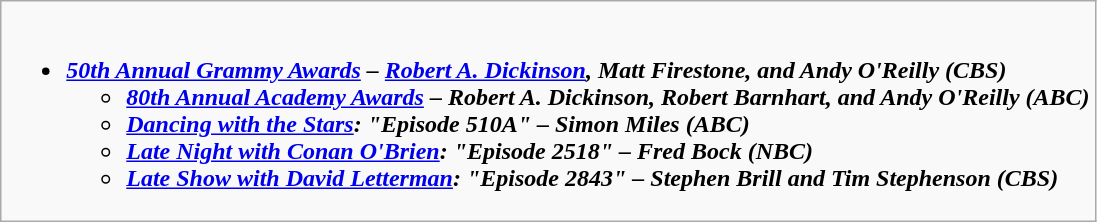<table class="wikitable">
<tr>
<td style="vertical-align:top;"><br><ul><li><strong><em><a href='#'>50th Annual Grammy Awards</a><em> – <a href='#'>Robert A. Dickinson</a>, Matt Firestone, and Andy O'Reilly (CBS)<strong><ul><li></em><a href='#'>80th Annual Academy Awards</a><em> – Robert A. Dickinson, Robert Barnhart, and Andy O'Reilly (ABC)</li><li></em><a href='#'>Dancing with the Stars</a><em>: "Episode 510A" – Simon Miles (ABC)</li><li></em><a href='#'>Late Night with Conan O'Brien</a><em>: "Episode 2518" – Fred Bock (NBC)</li><li></em><a href='#'>Late Show with David Letterman</a><em>: "Episode 2843" – Stephen Brill and Tim Stephenson (CBS)</li></ul></li></ul></td>
</tr>
</table>
